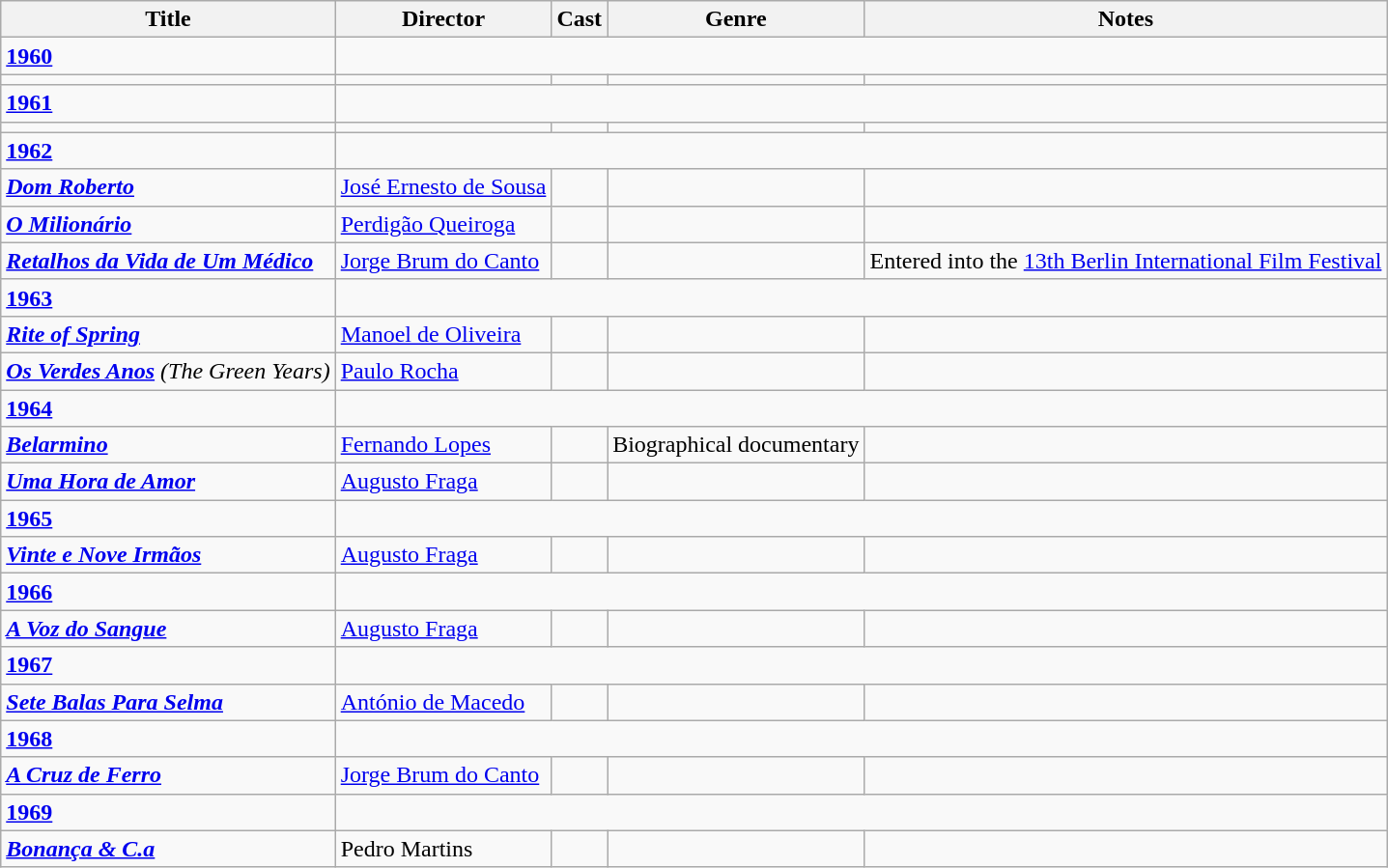<table class="wikitable">
<tr>
<th>Title</th>
<th>Director</th>
<th>Cast</th>
<th>Genre</th>
<th>Notes</th>
</tr>
<tr>
<td><strong><a href='#'>1960</a></strong></td>
</tr>
<tr>
<td></td>
<td></td>
<td></td>
<td></td>
<td></td>
</tr>
<tr>
<td><strong><a href='#'>1961</a></strong></td>
</tr>
<tr>
<td></td>
<td></td>
<td></td>
<td></td>
<td></td>
</tr>
<tr>
<td><strong><a href='#'>1962</a></strong></td>
</tr>
<tr>
<td><strong><em><a href='#'>Dom Roberto</a></em></strong></td>
<td><a href='#'>José Ernesto de Sousa</a></td>
<td></td>
<td></td>
<td></td>
</tr>
<tr>
<td><strong><em><a href='#'>O Milionário</a></em></strong></td>
<td><a href='#'>Perdigão Queiroga</a></td>
<td></td>
<td></td>
<td></td>
</tr>
<tr>
<td><strong><em><a href='#'>Retalhos da Vida de Um Médico</a></em></strong></td>
<td><a href='#'>Jorge Brum do Canto</a></td>
<td></td>
<td></td>
<td>Entered into the <a href='#'>13th Berlin International Film Festival</a></td>
</tr>
<tr>
<td><strong><a href='#'>1963</a></strong></td>
</tr>
<tr>
<td><strong><em><a href='#'>Rite of Spring</a></em></strong></td>
<td><a href='#'>Manoel de Oliveira</a></td>
<td></td>
<td></td>
<td></td>
</tr>
<tr>
<td><strong><em><a href='#'>Os Verdes Anos</a></em></strong> <em>(The Green Years)</em></td>
<td><a href='#'>Paulo Rocha</a></td>
<td></td>
<td></td>
<td></td>
</tr>
<tr>
<td><strong><a href='#'>1964</a></strong></td>
</tr>
<tr>
<td><strong><em><a href='#'>Belarmino</a></em></strong></td>
<td><a href='#'>Fernando Lopes</a></td>
<td></td>
<td>Biographical documentary</td>
<td></td>
</tr>
<tr>
<td><strong><em><a href='#'>Uma Hora de Amor</a></em></strong></td>
<td><a href='#'>Augusto Fraga</a></td>
<td></td>
<td></td>
<td></td>
</tr>
<tr>
<td><strong><a href='#'>1965</a></strong></td>
</tr>
<tr>
<td><strong><em><a href='#'>Vinte e Nove Irmãos</a></em></strong></td>
<td><a href='#'>Augusto Fraga</a></td>
<td></td>
<td></td>
<td></td>
</tr>
<tr>
<td><strong><a href='#'>1966</a></strong></td>
</tr>
<tr>
<td><strong><em><a href='#'>A Voz do Sangue</a></em></strong></td>
<td><a href='#'>Augusto Fraga</a></td>
<td></td>
<td></td>
<td></td>
</tr>
<tr>
<td><strong><a href='#'>1967</a></strong></td>
</tr>
<tr>
<td><strong><em><a href='#'>Sete Balas Para Selma</a></em></strong></td>
<td><a href='#'>António de Macedo</a></td>
<td></td>
<td></td>
<td></td>
</tr>
<tr>
<td><strong><a href='#'>1968</a></strong></td>
</tr>
<tr>
<td><strong><em><a href='#'>A Cruz de Ferro</a></em></strong></td>
<td><a href='#'>Jorge Brum do Canto</a></td>
<td></td>
<td></td>
<td></td>
</tr>
<tr>
<td><strong><a href='#'>1969</a></strong></td>
</tr>
<tr>
<td><strong><em><a href='#'>Bonança & C.a</a></em></strong></td>
<td>Pedro Martins</td>
<td></td>
<td></td>
<td></td>
</tr>
</table>
